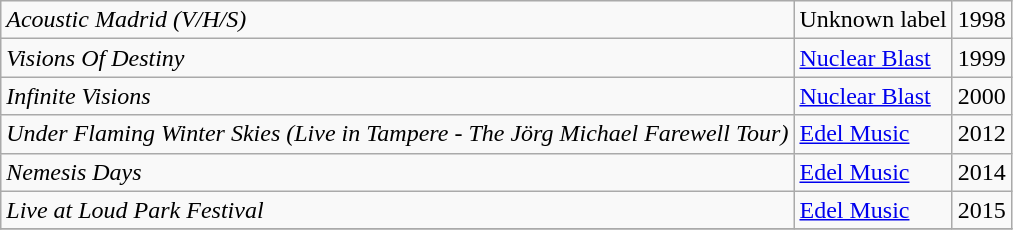<table class="wikitable">
<tr>
<td><em>Acoustic Madrid (V/H/S)</em></td>
<td>Unknown label</td>
<td>1998</td>
</tr>
<tr>
<td><em>Visions Of Destiny</em></td>
<td><a href='#'>Nuclear Blast</a></td>
<td>1999</td>
</tr>
<tr>
<td><em>Infinite Visions</em></td>
<td><a href='#'>Nuclear Blast</a></td>
<td>2000</td>
</tr>
<tr>
<td><em>Under Flaming Winter Skies (Live in Tampere - The Jörg Michael Farewell Tour)</em></td>
<td><a href='#'>Edel Music</a></td>
<td>2012</td>
</tr>
<tr>
<td><em>Nemesis Days</em></td>
<td><a href='#'>Edel Music</a></td>
<td>2014</td>
</tr>
<tr>
<td><em>Live at Loud Park Festival</em></td>
<td><a href='#'>Edel Music</a></td>
<td>2015</td>
</tr>
<tr>
</tr>
</table>
